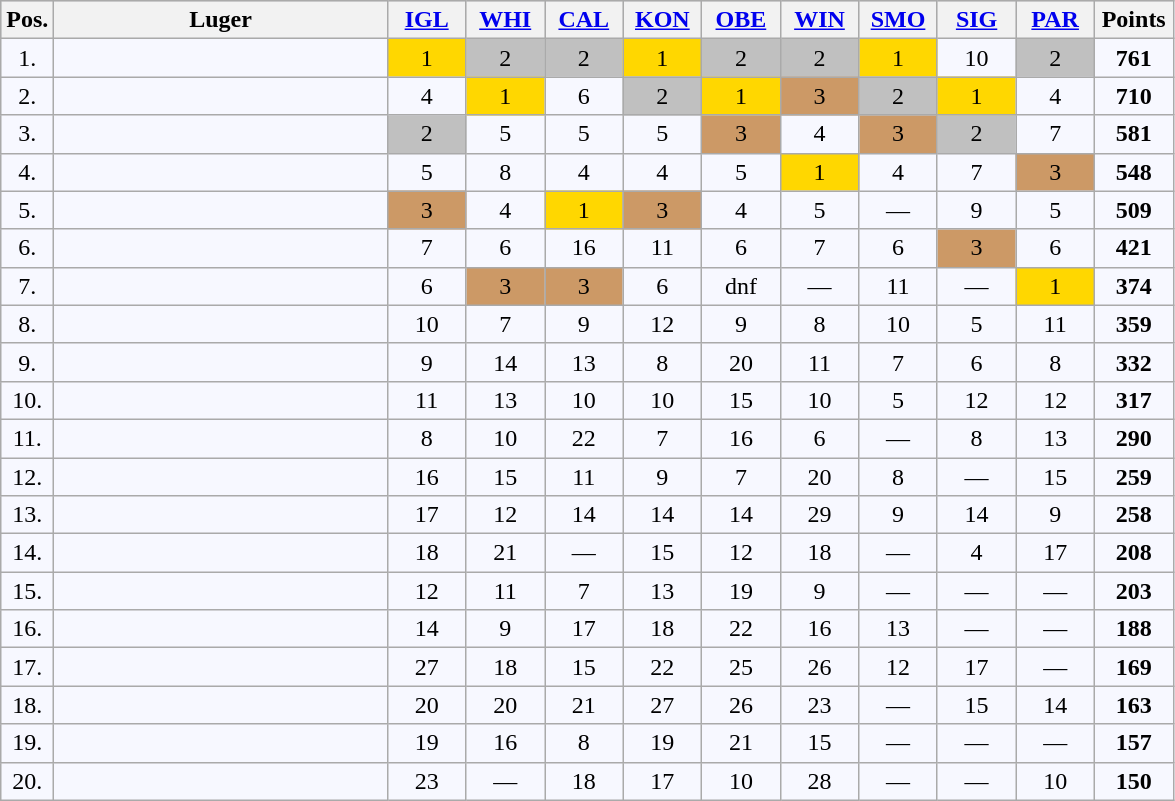<table class="wikitable"  style="background:#f7f8ff; text-align:center; border:gray solid 1px;">
<tr style="background:#ccc;">
<th style="width:10px;">Pos.</th>
<th style="width:215px;">Luger</th>
<th style="width:45px;"><a href='#'>IGL</a></th>
<th style="width:45px;"><a href='#'>WHI</a></th>
<th style="width:45px;"><a href='#'>CAL</a></th>
<th style="width:45px;"><a href='#'>KON</a></th>
<th style="width:45px;"><a href='#'>OBE</a></th>
<th style="width:45px;"><a href='#'>WIN</a></th>
<th style="width:45px;"><a href='#'>SMO</a></th>
<th style="width:45px;"><a href='#'>SIG</a></th>
<th style="width:45px;"><a href='#'>PAR</a></th>
<th style="width:45px;">Points</th>
</tr>
<tr>
<td>1.</td>
<td align="left"></td>
<td style="background:gold;">1</td>
<td style="background:silver;">2</td>
<td style="background:silver;">2</td>
<td style="background:gold;">1</td>
<td style="background:silver;">2</td>
<td style="background:silver;">2</td>
<td style="background:gold;">1</td>
<td>10</td>
<td style="background:silver;">2</td>
<td><strong>761</strong></td>
</tr>
<tr>
<td>2.</td>
<td align="left"></td>
<td>4</td>
<td style="background:gold;">1</td>
<td>6</td>
<td style="background:silver;">2</td>
<td style="background:gold;">1</td>
<td style="background:#c96;">3</td>
<td style="background:silver;">2</td>
<td style="background:gold;">1</td>
<td>4</td>
<td><strong>710</strong></td>
</tr>
<tr>
<td>3.</td>
<td align="left"></td>
<td style="background:silver;">2</td>
<td>5</td>
<td>5</td>
<td>5</td>
<td style="background:#c96;">3</td>
<td>4</td>
<td style="background:#c96;">3</td>
<td style="background:silver;">2</td>
<td>7</td>
<td><strong>581</strong></td>
</tr>
<tr>
<td>4.</td>
<td align="left"></td>
<td>5</td>
<td>8</td>
<td>4</td>
<td>4</td>
<td>5</td>
<td style="background:gold;">1</td>
<td>4</td>
<td>7</td>
<td style="background:#c96;">3</td>
<td><strong>548</strong></td>
</tr>
<tr>
<td>5.</td>
<td align="left"></td>
<td style="background:#c96;">3</td>
<td>4</td>
<td style="background:gold;">1</td>
<td style="background:#c96;">3</td>
<td>4</td>
<td>5</td>
<td>—</td>
<td>9</td>
<td>5</td>
<td><strong>509</strong></td>
</tr>
<tr>
<td>6.</td>
<td align="left"></td>
<td>7</td>
<td>6</td>
<td>16</td>
<td>11</td>
<td>6</td>
<td>7</td>
<td>6</td>
<td style="background:#c96;">3</td>
<td>6</td>
<td><strong>421</strong></td>
</tr>
<tr>
<td>7.</td>
<td align="left"></td>
<td>6</td>
<td style="background:#c96;">3</td>
<td style="background:#c96;">3</td>
<td>6</td>
<td>dnf</td>
<td>—</td>
<td>11</td>
<td>—</td>
<td style="background:gold;">1</td>
<td><strong>374</strong></td>
</tr>
<tr>
<td>8.</td>
<td align="left"></td>
<td>10</td>
<td>7</td>
<td>9</td>
<td>12</td>
<td>9</td>
<td>8</td>
<td>10</td>
<td>5</td>
<td>11</td>
<td><strong>359</strong></td>
</tr>
<tr>
<td>9.</td>
<td align="left"></td>
<td>9</td>
<td>14</td>
<td>13</td>
<td>8</td>
<td>20</td>
<td>11</td>
<td>7</td>
<td>6</td>
<td>8</td>
<td><strong>332</strong></td>
</tr>
<tr>
<td>10.</td>
<td align="left"></td>
<td>11</td>
<td>13</td>
<td>10</td>
<td>10</td>
<td>15</td>
<td>10</td>
<td>5</td>
<td>12</td>
<td>12</td>
<td><strong>317</strong></td>
</tr>
<tr>
<td>11.</td>
<td align="left"></td>
<td>8</td>
<td>10</td>
<td>22</td>
<td>7</td>
<td>16</td>
<td>6</td>
<td>—</td>
<td>8</td>
<td>13</td>
<td><strong>290</strong></td>
</tr>
<tr>
<td>12.</td>
<td align="left"></td>
<td>16</td>
<td>15</td>
<td>11</td>
<td>9</td>
<td>7</td>
<td>20</td>
<td>8</td>
<td>—</td>
<td>15</td>
<td><strong>259</strong></td>
</tr>
<tr>
<td>13.</td>
<td align="left"></td>
<td>17</td>
<td>12</td>
<td>14</td>
<td>14</td>
<td>14</td>
<td>29</td>
<td>9</td>
<td>14</td>
<td>9</td>
<td><strong>258</strong></td>
</tr>
<tr>
<td>14.</td>
<td align="left"></td>
<td>18</td>
<td>21</td>
<td>—</td>
<td>15</td>
<td>12</td>
<td>18</td>
<td>—</td>
<td>4</td>
<td>17</td>
<td><strong>208</strong></td>
</tr>
<tr>
<td>15.</td>
<td align="left"></td>
<td>12</td>
<td>11</td>
<td>7</td>
<td>13</td>
<td>19</td>
<td>9</td>
<td>—</td>
<td>—</td>
<td>—</td>
<td><strong>203</strong></td>
</tr>
<tr>
<td>16.</td>
<td align="left"></td>
<td>14</td>
<td>9</td>
<td>17</td>
<td>18</td>
<td>22</td>
<td>16</td>
<td>13</td>
<td>—</td>
<td>—</td>
<td><strong>188</strong></td>
</tr>
<tr>
<td>17.</td>
<td align="left"></td>
<td>27</td>
<td>18</td>
<td>15</td>
<td>22</td>
<td>25</td>
<td>26</td>
<td>12</td>
<td>17</td>
<td>—</td>
<td><strong>169</strong></td>
</tr>
<tr>
<td>18.</td>
<td align="left"></td>
<td>20</td>
<td>20</td>
<td>21</td>
<td>27</td>
<td>26</td>
<td>23</td>
<td>—</td>
<td>15</td>
<td>14</td>
<td><strong>163</strong></td>
</tr>
<tr>
<td>19.</td>
<td align="left"></td>
<td>19</td>
<td>16</td>
<td>8</td>
<td>19</td>
<td>21</td>
<td>15</td>
<td>—</td>
<td>—</td>
<td>—</td>
<td><strong>157</strong></td>
</tr>
<tr>
<td>20.</td>
<td align="left"></td>
<td>23</td>
<td>—</td>
<td>18</td>
<td>17</td>
<td>10</td>
<td>28</td>
<td>—</td>
<td>—</td>
<td>10</td>
<td><strong>150</strong></td>
</tr>
</table>
